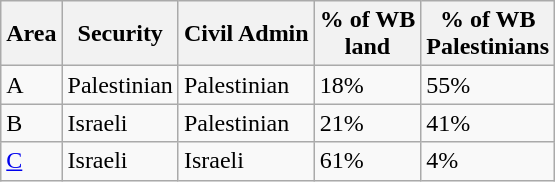<table class="wikitable">
<tr>
<th>Area</th>
<th>Security</th>
<th>Civil Admin</th>
<th>% of WB<br>land</th>
<th>% of WB<br>Palestinians</th>
</tr>
<tr>
<td>A</td>
<td>Palestinian</td>
<td>Palestinian</td>
<td>18%</td>
<td>55%</td>
</tr>
<tr>
<td>B</td>
<td>Israeli</td>
<td>Palestinian</td>
<td>21%</td>
<td>41%</td>
</tr>
<tr>
<td><a href='#'>C</a></td>
<td>Israeli</td>
<td>Israeli</td>
<td>61%</td>
<td>4%</td>
</tr>
</table>
